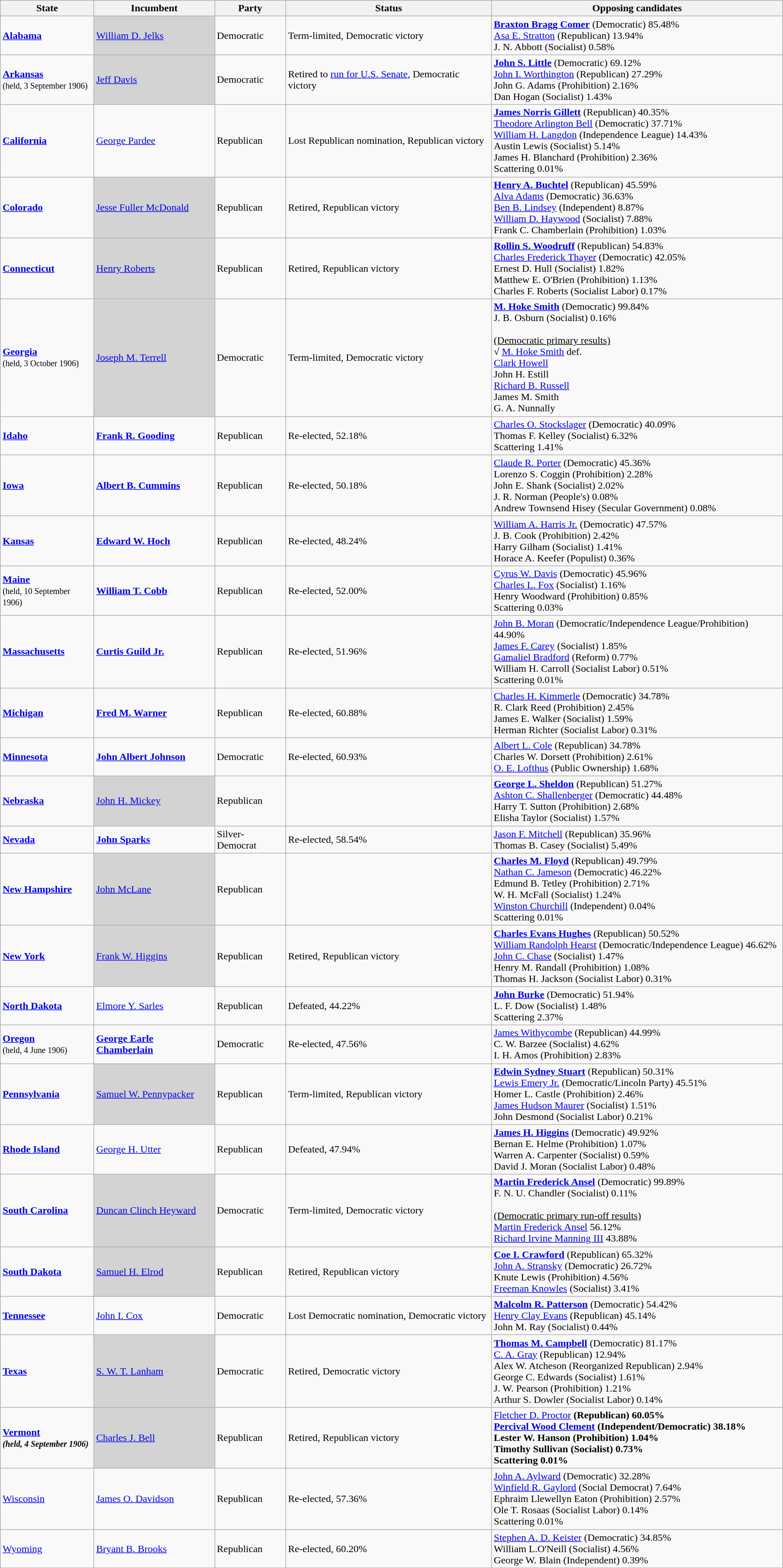<table class="wikitable">
<tr>
<th>State</th>
<th>Incumbent</th>
<th>Party</th>
<th>Status</th>
<th>Opposing candidates</th>
</tr>
<tr>
<td><strong><a href='#'>Alabama</a></strong></td>
<td bgcolor="lightgrey"><a href='#'>William D. Jelks</a></td>
<td>Democratic</td>
<td>Term-limited, Democratic victory</td>
<td><strong><a href='#'>Braxton Bragg Comer</a></strong> (Democratic) 85.48%<br><a href='#'>Asa E. Stratton</a> (Republican) 13.94%<br>J. N. Abbott (Socialist) 0.58%<br></td>
</tr>
<tr>
<td><strong><a href='#'>Arkansas</a></strong><br><small>(held, 3 September 1906)</small></td>
<td bgcolor="lightgrey"><a href='#'>Jeff Davis</a></td>
<td>Democratic</td>
<td>Retired to <a href='#'>run for U.S. Senate</a>, Democratic victory</td>
<td><strong><a href='#'>John S. Little</a></strong> (Democratic) 69.12%<br><a href='#'>John I. Worthington</a> (Republican) 27.29%<br>John G. Adams (Prohibition) 2.16%<br>Dan Hogan (Socialist) 1.43%<br></td>
</tr>
<tr>
<td><strong><a href='#'>California</a></strong></td>
<td><a href='#'>George Pardee</a></td>
<td>Republican</td>
<td>Lost Republican nomination, Republican victory</td>
<td><strong><a href='#'>James Norris Gillett</a></strong> (Republican) 40.35%<br><a href='#'>Theodore Arlington Bell</a> (Democratic) 37.71%<br><a href='#'>William H. Langdon</a> (Independence League) 14.43%<br>Austin Lewis (Socialist) 5.14%<br>James H. Blanchard (Prohibition) 2.36%<br>Scattering 0.01%<br></td>
</tr>
<tr>
<td><strong><a href='#'>Colorado</a></strong></td>
<td bgcolor="lightgrey"><a href='#'>Jesse Fuller McDonald</a></td>
<td>Republican</td>
<td>Retired, Republican victory</td>
<td><strong><a href='#'>Henry A. Buchtel</a></strong> (Republican) 45.59%<br><a href='#'>Alva Adams</a> (Democratic) 36.63%<br><a href='#'>Ben B. Lindsey</a> (Independent) 8.87%<br><a href='#'>William D. Haywood</a> (Socialist) 7.88%<br>Frank C. Chamberlain (Prohibition) 1.03%<br></td>
</tr>
<tr>
<td><strong><a href='#'>Connecticut</a></strong></td>
<td bgcolor="lightgrey"><a href='#'>Henry Roberts</a></td>
<td>Republican</td>
<td>Retired, Republican victory</td>
<td><strong><a href='#'>Rollin S. Woodruff</a></strong> (Republican) 54.83%<br><a href='#'>Charles Frederick Thayer</a> (Democratic) 42.05%<br>Ernest D. Hull (Socialist) 1.82%<br>Matthew E. O'Brien (Prohibition) 1.13%<br>Charles F. Roberts (Socialist Labor) 0.17%<br></td>
</tr>
<tr>
<td><strong><a href='#'>Georgia</a></strong><br><small>(held, 3 October 1906)</small></td>
<td bgcolor="lightgrey"><a href='#'>Joseph M. Terrell</a></td>
<td>Democratic</td>
<td>Term-limited, Democratic victory</td>
<td><strong><a href='#'>M. Hoke Smith</a></strong> (Democratic) 99.84%<br>J. B. Osburn (Socialist) 0.16%<br><br><u>(Democratic primary results)</u><br>√ <a href='#'>M. Hoke Smith</a> def.<br><a href='#'>Clark Howell</a><br>John H. Estill<br><a href='#'>Richard B. Russell</a><br>James M. Smith<br>G. A. Nunnally<br></td>
</tr>
<tr>
<td><strong><a href='#'>Idaho</a></strong></td>
<td><strong><a href='#'>Frank R. Gooding</a></strong></td>
<td>Republican</td>
<td>Re-elected, 52.18%</td>
<td><a href='#'>Charles O. Stockslager</a> (Democratic) 40.09%<br>Thomas F. Kelley (Socialist) 6.32%<br>Scattering 1.41%<br></td>
</tr>
<tr>
<td><strong><a href='#'>Iowa</a></strong></td>
<td><strong><a href='#'>Albert B. Cummins</a></strong></td>
<td>Republican</td>
<td>Re-elected, 50.18%</td>
<td><a href='#'>Claude R. Porter</a> (Democratic) 45.36%<br>Lorenzo S. Coggin (Prohibition) 2.28%<br>John E. Shank (Socialist) 2.02%<br>J. R. Norman (People's) 0.08%<br>Andrew Townsend Hisey (Secular Government) 0.08%<br></td>
</tr>
<tr>
<td><strong><a href='#'>Kansas</a></strong></td>
<td><strong><a href='#'>Edward W. Hoch</a></strong></td>
<td>Republican</td>
<td>Re-elected, 48.24%</td>
<td><a href='#'>William A. Harris Jr.</a> (Democratic) 47.57%<br>J. B. Cook (Prohibition) 2.42%<br>Harry Gilham (Socialist) 1.41%<br>Horace A. Keefer (Populist) 0.36%<br></td>
</tr>
<tr>
<td><strong><a href='#'>Maine</a></strong><br><small>(held, 10 September 1906)</small></td>
<td><strong><a href='#'>William T. Cobb</a></strong></td>
<td>Republican</td>
<td>Re-elected, 52.00%</td>
<td><a href='#'>Cyrus W. Davis</a> (Democratic) 45.96%<br><a href='#'>Charles L. Fox</a> (Socialist) 1.16%<br>Henry Woodward (Prohibition) 0.85%<br>Scattering 0.03%<br></td>
</tr>
<tr>
<td><strong><a href='#'>Massachusetts</a></strong></td>
<td><strong><a href='#'>Curtis Guild Jr.</a></strong></td>
<td>Republican</td>
<td>Re-elected, 51.96%</td>
<td><a href='#'>John B. Moran</a> (Democratic/Independence League/Prohibition) 44.90%<br><a href='#'>James F. Carey</a> (Socialist) 1.85%<br><a href='#'>Gamaliel Bradford</a> (Reform) 0.77%<br>William H. Carroll (Socialist Labor) 0.51%<br>Scattering 0.01%<br></td>
</tr>
<tr>
<td><strong><a href='#'>Michigan</a></strong></td>
<td><strong><a href='#'>Fred M. Warner</a></strong></td>
<td>Republican</td>
<td>Re-elected, 60.88%</td>
<td><a href='#'>Charles H. Kimmerle</a> (Democratic) 34.78%<br>R. Clark Reed (Prohibition) 2.45%<br>James E. Walker (Socialist) 1.59%<br>Herman Richter (Socialist Labor) 0.31%<br></td>
</tr>
<tr>
<td><strong><a href='#'>Minnesota</a></strong></td>
<td><strong><a href='#'>John Albert Johnson</a></strong></td>
<td>Democratic</td>
<td>Re-elected, 60.93%</td>
<td><a href='#'>Albert L. Cole</a> (Republican) 34.78%<br>Charles W. Dorsett (Prohibition) 2.61%<br><a href='#'>O. E. Lofthus</a> (Public Ownership) 1.68%<br></td>
</tr>
<tr>
<td><strong><a href='#'>Nebraska</a></strong></td>
<td bgcolor="lightgrey"><a href='#'>John H. Mickey</a></td>
<td>Republican</td>
<td></td>
<td><strong><a href='#'>George L. Sheldon</a></strong> (Republican) 51.27%<br><a href='#'>Ashton C. Shallenberger</a> (Democratic) 44.48%<br>Harry T. Sutton (Prohibition) 2.68%<br>Elisha Taylor (Socialist) 1.57%<br></td>
</tr>
<tr>
<td><strong><a href='#'>Nevada</a></strong></td>
<td><strong><a href='#'>John Sparks</a></strong></td>
<td>Silver-Democrat</td>
<td>Re-elected, 58.54%</td>
<td><a href='#'>Jason F. Mitchell</a> (Republican) 35.96%<br>Thomas B. Casey (Socialist) 5.49%<br></td>
</tr>
<tr>
<td><strong><a href='#'>New Hampshire</a></strong></td>
<td bgcolor="lightgrey"><a href='#'>John McLane</a></td>
<td>Republican</td>
<td></td>
<td><strong><a href='#'>Charles M. Floyd</a></strong> (Republican) 49.79%<br><a href='#'>Nathan C. Jameson</a> (Democratic) 46.22%<br>Edmund B. Tetley (Prohibition) 2.71%<br>W. H. McFall (Socialist) 1.24%<br><a href='#'>Winston Churchill</a> (Independent) 0.04%<br>Scattering 0.01%<br></td>
</tr>
<tr>
<td><strong><a href='#'>New York</a></strong></td>
<td bgcolor="lightgrey"><a href='#'>Frank W. Higgins</a></td>
<td>Republican</td>
<td>Retired, Republican victory</td>
<td><strong><a href='#'>Charles Evans Hughes</a></strong> (Republican) 50.52%<br><a href='#'>William Randolph Hearst</a> (Democratic/Independence League) 46.62%<br><a href='#'>John C. Chase</a> (Socialist) 1.47%<br>Henry M. Randall (Prohibition) 1.08%<br>Thomas H. Jackson (Socialist Labor) 0.31%<br></td>
</tr>
<tr>
<td><strong><a href='#'>North Dakota</a></strong></td>
<td><a href='#'>Elmore Y. Sarles</a></td>
<td>Republican</td>
<td>Defeated, 44.22%</td>
<td><strong><a href='#'>John Burke</a></strong> (Democratic) 51.94%<br>L. F. Dow (Socialist) 1.48%<br>Scattering 2.37%<br></td>
</tr>
<tr>
<td><strong><a href='#'>Oregon</a></strong><br><small>(held, 4 June 1906)</small></td>
<td><strong><a href='#'>George Earle Chamberlain</a></strong></td>
<td>Democratic</td>
<td>Re-elected, 47.56%</td>
<td><a href='#'>James Withycombe</a> (Republican) 44.99%<br>C. W. Barzee (Socialist) 4.62%<br>I. H. Amos (Prohibition) 2.83%<br></td>
</tr>
<tr>
<td><strong><a href='#'>Pennsylvania</a></strong></td>
<td bgcolor="lightgrey"><a href='#'>Samuel W. Pennypacker</a></td>
<td>Republican</td>
<td>Term-limited, Republican victory</td>
<td><strong><a href='#'>Edwin Sydney Stuart</a></strong> (Republican) 50.31%<br><a href='#'>Lewis Emery Jr.</a> (Democratic/Lincoln Party) 45.51%<br>Homer L. Castle (Prohibition) 2.46%<br><a href='#'>James Hudson Maurer</a> (Socialist) 1.51%<br>John Desmond (Socialist Labor) 0.21%<br></td>
</tr>
<tr>
<td><strong><a href='#'>Rhode Island</a></strong></td>
<td><a href='#'>George H. Utter</a></td>
<td>Republican</td>
<td>Defeated, 47.94%</td>
<td><strong><a href='#'>James H. Higgins</a></strong> (Democratic) 49.92%<br>Bernan E. Helme (Prohibition) 1.07%<br>Warren A. Carpenter (Socialist) 0.59%<br>David J. Moran (Socialist Labor) 0.48%<br></td>
</tr>
<tr>
<td><strong><a href='#'>South Carolina</a></strong></td>
<td bgcolor="lightgrey"><a href='#'>Duncan Clinch Heyward</a></td>
<td>Democratic</td>
<td>Term-limited, Democratic victory</td>
<td><strong><a href='#'>Martin Frederick Ansel</a></strong> (Democratic) 99.89%<br>F. N. U. Chandler (Socialist) 0.11%<br><br><u>(Democratic primary run-off results)</u><br><a href='#'>Martin Frederick Ansel</a> 56.12%<br><a href='#'>Richard Irvine Manning III</a> 43.88%<br></td>
</tr>
<tr>
<td><strong><a href='#'>South Dakota</a></strong></td>
<td bgcolor="lightgrey"><a href='#'>Samuel H. Elrod</a></td>
<td>Republican</td>
<td>Retired, Republican victory</td>
<td><strong><a href='#'>Coe I. Crawford</a></strong> (Republican) 65.32%<br><a href='#'>John A. Stransky</a> (Democratic) 26.72%<br>Knute Lewis (Prohibition) 4.56%<br><a href='#'>Freeman Knowles</a> (Socialist) 3.41%<br></td>
</tr>
<tr>
<td><strong><a href='#'>Tennessee</a></strong></td>
<td><a href='#'>John I. Cox</a></td>
<td>Democratic</td>
<td>Lost Democratic nomination, Democratic victory</td>
<td><strong><a href='#'>Malcolm R. Patterson</a></strong> (Democratic) 54.42%<br><a href='#'>Henry Clay Evans</a> (Republican) 45.14%<br>John M. Ray (Socialist) 0.44%<br></td>
</tr>
<tr>
<td><strong><a href='#'>Texas</a></strong></td>
<td bgcolor="lightgrey"><a href='#'>S. W. T. Lanham</a></td>
<td>Democratic</td>
<td>Retired, Democratic victory</td>
<td><strong><a href='#'>Thomas M. Campbell</a></strong> (Democratic) 81.17%<br><a href='#'>C. A. Gray</a> (Republican) 12.94%<br>Alex W. Atcheson (Reorganized Republican) 2.94%<br>George C. Edwards (Socialist) 1.61%<br>J. W. Pearson (Prohibition) 1.21%<br>Arthur S. Dowler (Socialist Labor) 0.14%<br></td>
</tr>
<tr>
<td><strong><a href='#'>Vermont</a><em><br><small>(held, 4 September 1906)</small></td>
<td bgcolor="lightgrey"><a href='#'>Charles J. Bell</a></td>
<td>Republican</td>
<td>Retired, Republican victory</td>
<td></strong><a href='#'>Fletcher D. Proctor</a><strong> (Republican) 60.05%<br><a href='#'>Percival Wood Clement</a> (Independent/Democratic) 38.18%<br>Lester W. Hanson (Prohibition) 1.04%<br>Timothy Sullivan (Socialist) 0.73%<br>Scattering 0.01%<br></td>
</tr>
<tr>
<td></strong><a href='#'>Wisconsin</a><strong></td>
<td></strong><a href='#'>James O. Davidson</a><strong></td>
<td>Republican</td>
<td>Re-elected, 57.36%</td>
<td><a href='#'>John A. Aylward</a> (Democratic) 32.28%<br><a href='#'>Winfield R. Gaylord</a> (Social Democrat) 7.64%<br>Ephraim Llewellyn Eaton (Prohibition) 2.57%<br>Ole T. Rosaas (Socialist Labor) 0.14%<br>Scattering 0.01%<br></td>
</tr>
<tr>
<td></strong><a href='#'>Wyoming</a><strong></td>
<td></strong><a href='#'>Bryant B. Brooks</a><strong></td>
<td>Republican</td>
<td>Re-elected, 60.20%</td>
<td><a href='#'>Stephen A. D. Keister</a> (Democratic) 34.85%<br>William L.O'Neill (Socialist) 4.56%<br>George W. Blain (Independent) 0.39%<br></td>
</tr>
</table>
